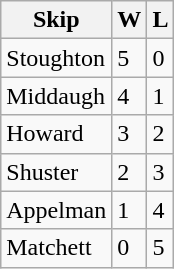<table class="wikitable">
<tr>
<th>Skip</th>
<th>W</th>
<th>L</th>
</tr>
<tr>
<td> Stoughton</td>
<td>5</td>
<td>0</td>
</tr>
<tr>
<td> Middaugh</td>
<td>4</td>
<td>1</td>
</tr>
<tr>
<td> Howard</td>
<td>3</td>
<td>2</td>
</tr>
<tr>
<td> Shuster</td>
<td>2</td>
<td>3</td>
</tr>
<tr>
<td> Appelman</td>
<td>1</td>
<td>4</td>
</tr>
<tr>
<td> Matchett</td>
<td>0</td>
<td>5</td>
</tr>
</table>
